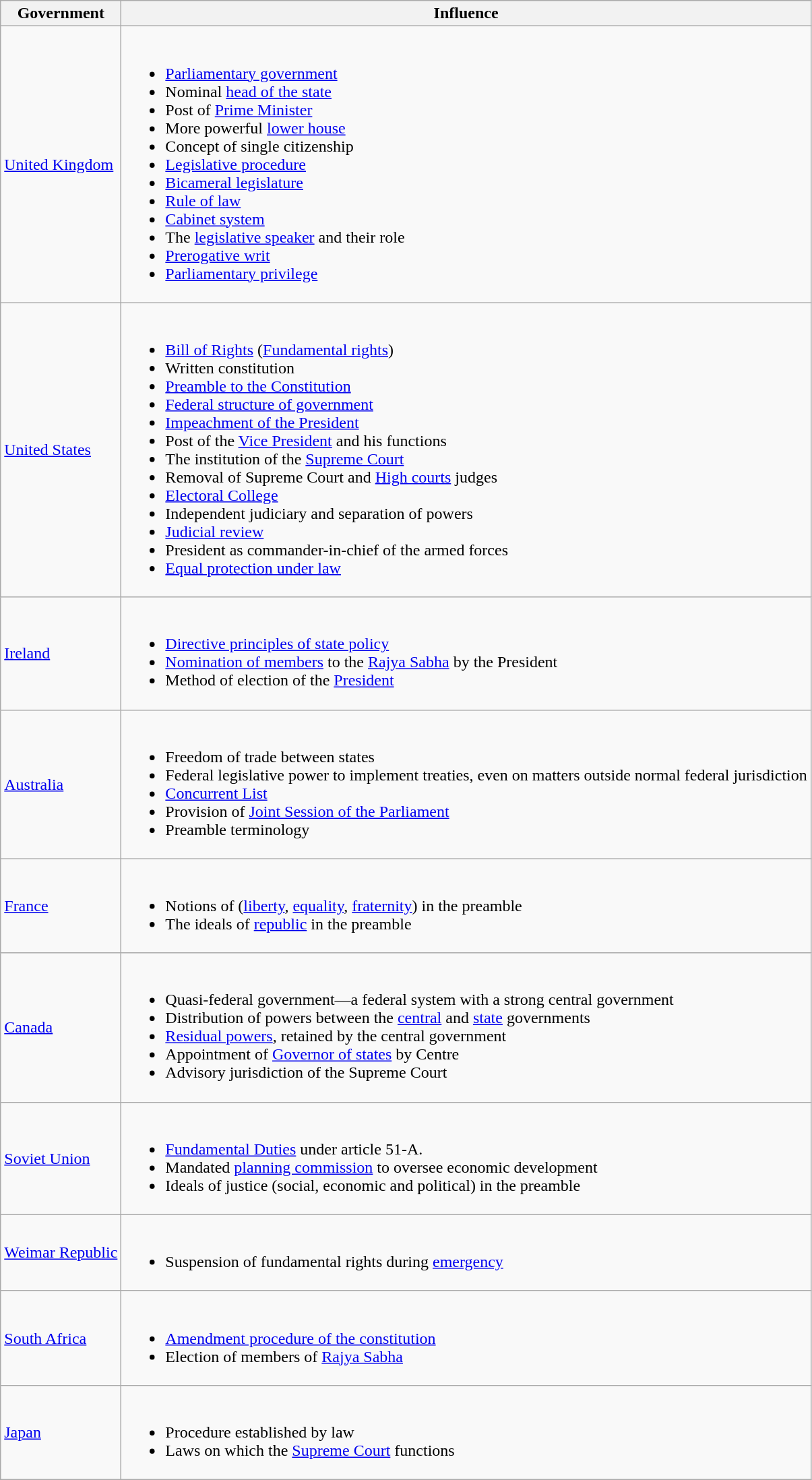<table class="wikitable">
<tr>
<th>Government</th>
<th>Influence</th>
</tr>
<tr>
<td> <a href='#'>United Kingdom</a></td>
<td><br><ul><li><a href='#'>Parliamentary government</a></li><li>Nominal <a href='#'>head of the state</a></li><li>Post of <a href='#'>Prime Minister</a></li><li>More powerful <a href='#'>lower house</a></li><li>Concept of single citizenship</li><li><a href='#'>Legislative procedure</a></li><li><a href='#'>Bicameral legislature</a></li><li><a href='#'>Rule of law</a></li><li><a href='#'>Cabinet system</a></li><li>The <a href='#'>legislative speaker</a> and their role</li><li><a href='#'>Prerogative writ</a></li><li><a href='#'>Parliamentary privilege</a></li></ul></td>
</tr>
<tr>
<td> <a href='#'>United States</a></td>
<td><br><ul><li><a href='#'>Bill of Rights</a> (<a href='#'>Fundamental rights</a>)</li><li>Written constitution</li><li><a href='#'>Preamble to the Constitution</a></li><li><a href='#'>Federal structure of government</a></li><li><a href='#'>Impeachment of the President</a></li><li>Post of the <a href='#'>Vice President</a> and his functions</li><li>The institution of the <a href='#'>Supreme Court</a></li><li>Removal of Supreme Court and <a href='#'>High courts</a> judges</li><li><a href='#'>Electoral College</a></li><li>Independent judiciary and separation of powers</li><li><a href='#'>Judicial review</a></li><li>President as commander-in-chief of the armed forces</li><li><a href='#'>Equal protection under law</a></li></ul></td>
</tr>
<tr>
<td> <a href='#'>Ireland</a></td>
<td><br><ul><li><a href='#'>Directive principles of state policy</a></li><li><a href='#'>Nomination of members</a> to the <a href='#'>Rajya Sabha</a> by the President</li><li>Method of election of the <a href='#'>President</a></li></ul></td>
</tr>
<tr>
<td> <a href='#'>Australia</a></td>
<td><br><ul><li>Freedom of trade between states</li><li>Federal legislative power to implement treaties, even on matters outside normal federal jurisdiction</li><li><a href='#'>Concurrent List</a></li><li>Provision of <a href='#'>Joint Session of the Parliament</a></li><li>Preamble terminology</li></ul></td>
</tr>
<tr>
<td> <a href='#'>France</a></td>
<td><br><ul><li>Notions of  (<a href='#'>liberty</a>, <a href='#'>equality</a>, <a href='#'>fraternity</a>) in the preamble</li><li>The ideals of <a href='#'>republic</a> in the preamble</li></ul></td>
</tr>
<tr>
<td> <a href='#'>Canada</a></td>
<td><br><ul><li>Quasi-federal government—a federal system with a strong central government</li><li>Distribution of powers between the <a href='#'>central</a> and <a href='#'>state</a> governments</li><li><a href='#'>Residual powers</a>, retained by the central government</li><li>Appointment of <a href='#'>Governor of states</a> by Centre</li><li>Advisory jurisdiction of the Supreme Court</li></ul></td>
</tr>
<tr>
<td> <a href='#'>Soviet Union</a></td>
<td><br><ul><li><a href='#'>Fundamental Duties</a> under article 51-A.</li><li>Mandated <a href='#'>planning commission</a> to oversee economic development</li><li>Ideals of justice (social, economic and political) in the preamble</li></ul></td>
</tr>
<tr>
<td> <a href='#'>Weimar Republic</a></td>
<td><br><ul><li>Suspension of fundamental rights during <a href='#'>emergency</a></li></ul></td>
</tr>
<tr>
<td> <a href='#'>South Africa</a></td>
<td><br><ul><li><a href='#'>Amendment procedure of the constitution</a></li><li>Election of members of <a href='#'>Rajya Sabha</a></li></ul></td>
</tr>
<tr>
<td> <a href='#'>Japan</a></td>
<td><br><ul><li>Procedure established by law</li><li>Laws on which the <a href='#'>Supreme Court</a> functions</li></ul></td>
</tr>
</table>
